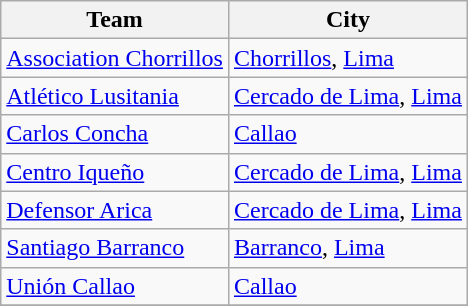<table class="wikitable sortable">
<tr>
<th>Team</th>
<th>City</th>
</tr>
<tr>
<td><a href='#'>Association Chorrillos</a></td>
<td><a href='#'>Chorrillos</a>, <a href='#'>Lima</a></td>
</tr>
<tr>
<td><a href='#'>Atlético Lusitania</a></td>
<td><a href='#'>Cercado de Lima</a>, <a href='#'>Lima</a></td>
</tr>
<tr>
<td><a href='#'>Carlos Concha</a></td>
<td><a href='#'>Callao</a></td>
</tr>
<tr>
<td><a href='#'>Centro Iqueño</a></td>
<td><a href='#'>Cercado de Lima</a>, <a href='#'>Lima</a></td>
</tr>
<tr>
<td><a href='#'>Defensor Arica</a></td>
<td><a href='#'>Cercado de Lima</a>, <a href='#'>Lima</a></td>
</tr>
<tr>
<td><a href='#'>Santiago Barranco</a></td>
<td><a href='#'>Barranco</a>, <a href='#'>Lima</a></td>
</tr>
<tr>
<td><a href='#'>Unión Callao</a></td>
<td><a href='#'>Callao</a></td>
</tr>
<tr>
</tr>
</table>
